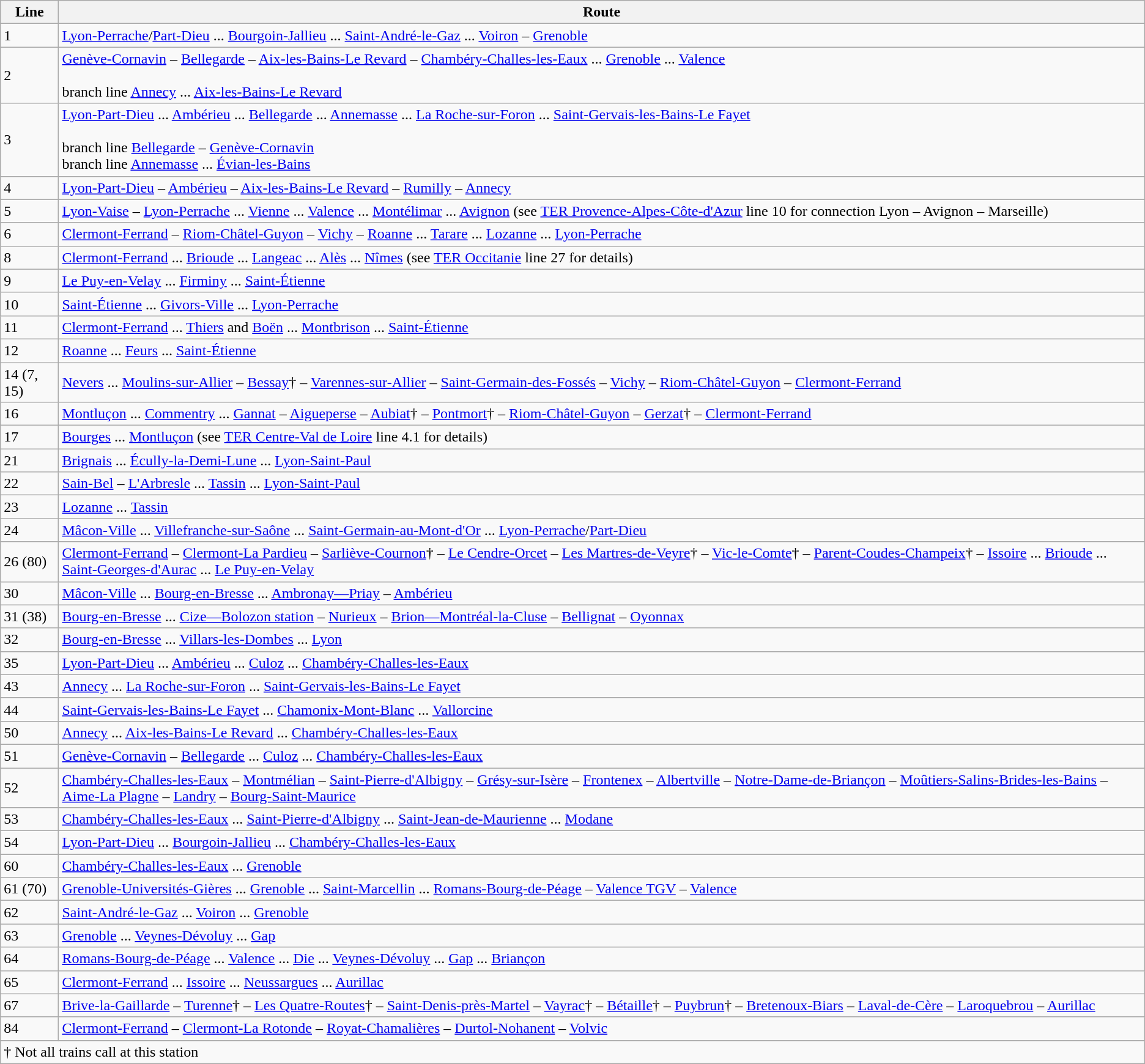<table class="wikitable vatop">
<tr>
<th>Line</th>
<th>Route</th>
</tr>
<tr>
<td>1</td>
<td><a href='#'>Lyon-Perrache</a>/<a href='#'>Part-Dieu</a> ... <a href='#'>Bourgoin-Jallieu</a> ... <a href='#'>Saint-André-le-Gaz</a> ... <a href='#'>Voiron</a> – <a href='#'>Grenoble</a></td>
</tr>
<tr>
<td>2</td>
<td><a href='#'>Genève-Cornavin</a> – <a href='#'>Bellegarde</a> – <a href='#'>Aix-les-Bains-Le Revard</a> – <a href='#'>Chambéry-Challes-les-Eaux</a> ... <a href='#'>Grenoble</a> ... <a href='#'>Valence</a><br><br>branch line <a href='#'>Annecy</a> ... <a href='#'>Aix-les-Bains-Le Revard</a></td>
</tr>
<tr>
<td>3</td>
<td><a href='#'>Lyon-Part-Dieu</a> ... <a href='#'>Ambérieu</a> ... <a href='#'>Bellegarde</a> ... <a href='#'>Annemasse</a> ... <a href='#'>La Roche-sur-Foron</a> ... <a href='#'>Saint-Gervais-les-Bains-Le Fayet</a><br><br>branch line <a href='#'>Bellegarde</a> – <a href='#'>Genève-Cornavin</a><br>
branch line <a href='#'>Annemasse</a> ... <a href='#'>Évian-les-Bains</a></td>
</tr>
<tr>
<td>4</td>
<td><a href='#'>Lyon-Part-Dieu</a> – <a href='#'>Ambérieu</a> – <a href='#'>Aix-les-Bains-Le Revard</a> – <a href='#'>Rumilly</a> – <a href='#'>Annecy</a></td>
</tr>
<tr>
<td>5</td>
<td><a href='#'>Lyon-Vaise</a> – <a href='#'>Lyon-Perrache</a> ... <a href='#'>Vienne</a> ... <a href='#'>Valence</a> ... <a href='#'>Montélimar</a> ... <a href='#'>Avignon</a> (see <a href='#'>TER Provence-Alpes-Côte-d'Azur</a> line 10 for connection Lyon – Avignon – Marseille)</td>
</tr>
<tr>
<td>6</td>
<td><a href='#'>Clermont-Ferrand</a> – <a href='#'>Riom-Châtel-Guyon</a> – <a href='#'>Vichy</a> – <a href='#'>Roanne</a> ... <a href='#'>Tarare</a> ... <a href='#'>Lozanne</a> ... <a href='#'>Lyon-Perrache</a></td>
</tr>
<tr>
<td>8</td>
<td><a href='#'>Clermont-Ferrand</a> ... <a href='#'>Brioude</a> ... <a href='#'>Langeac</a> ... <a href='#'>Alès</a> ... <a href='#'>Nîmes</a> (see <a href='#'>TER Occitanie</a> line 27 for details)</td>
</tr>
<tr>
<td>9</td>
<td><a href='#'>Le Puy-en-Velay</a> ... <a href='#'>Firminy</a> ... <a href='#'>Saint-Étienne</a></td>
</tr>
<tr>
<td>10</td>
<td><a href='#'>Saint-Étienne</a> ... <a href='#'>Givors-Ville</a> ... <a href='#'>Lyon-Perrache</a></td>
</tr>
<tr>
<td>11</td>
<td><a href='#'>Clermont-Ferrand</a> ... <a href='#'>Thiers</a> and <a href='#'>Boën</a> ... <a href='#'>Montbrison</a> ... <a href='#'>Saint-Étienne</a></td>
</tr>
<tr>
<td>12</td>
<td><a href='#'>Roanne</a> ... <a href='#'>Feurs</a> ... <a href='#'>Saint-Étienne</a></td>
</tr>
<tr>
<td>14 (7, 15)</td>
<td><a href='#'>Nevers</a> ... <a href='#'>Moulins-sur-Allier</a> – <a href='#'>Bessay</a>† – <a href='#'>Varennes-sur-Allier</a> – <a href='#'>Saint-Germain-des-Fossés</a> – <a href='#'>Vichy</a> – <a href='#'>Riom-Châtel-Guyon</a> – <a href='#'>Clermont-Ferrand</a></td>
</tr>
<tr>
<td>16</td>
<td><a href='#'>Montluçon</a> ... <a href='#'>Commentry</a> ... <a href='#'>Gannat</a> – <a href='#'>Aigueperse</a> – <a href='#'>Aubiat</a>† – <a href='#'>Pontmort</a>† – <a href='#'>Riom-Châtel-Guyon</a> – <a href='#'>Gerzat</a>† – <a href='#'>Clermont-Ferrand</a></td>
</tr>
<tr>
<td>17</td>
<td><a href='#'>Bourges</a> ... <a href='#'>Montluçon</a> (see <a href='#'>TER Centre-Val de Loire</a> line 4.1 for details)</td>
</tr>
<tr>
<td>21</td>
<td><a href='#'>Brignais</a> ... <a href='#'>Écully-la-Demi-Lune</a> ... <a href='#'>Lyon-Saint-Paul</a></td>
</tr>
<tr>
<td>22</td>
<td><a href='#'>Sain-Bel</a> – <a href='#'>L'Arbresle</a> ... <a href='#'>Tassin</a> ... <a href='#'>Lyon-Saint-Paul</a></td>
</tr>
<tr>
<td>23</td>
<td><a href='#'>Lozanne</a> ... <a href='#'>Tassin</a></td>
</tr>
<tr>
<td>24</td>
<td><a href='#'>Mâcon-Ville</a> ... <a href='#'>Villefranche-sur-Saône</a> ... <a href='#'>Saint-Germain-au-Mont-d'Or</a> ... <a href='#'>Lyon-Perrache</a>/<a href='#'>Part-Dieu</a></td>
</tr>
<tr>
<td>26 (80)</td>
<td><a href='#'>Clermont-Ferrand</a> – <a href='#'>Clermont-La Pardieu</a> – <a href='#'>Sarliève-Cournon</a>† – <a href='#'>Le Cendre-Orcet</a> – <a href='#'>Les Martres-de-Veyre</a>† – <a href='#'>Vic-le-Comte</a>† – <a href='#'>Parent-Coudes-Champeix</a>† – <a href='#'>Issoire</a> ... <a href='#'>Brioude</a> ... <a href='#'>Saint-Georges-d'Aurac</a> ... <a href='#'>Le Puy-en-Velay</a></td>
</tr>
<tr>
<td>30</td>
<td><a href='#'>Mâcon-Ville</a> ... <a href='#'>Bourg-en-Bresse</a> ... <a href='#'>Ambronay—Priay</a> – <a href='#'>Ambérieu</a></td>
</tr>
<tr>
<td>31 (38)</td>
<td><a href='#'>Bourg-en-Bresse</a> ... <a href='#'>Cize—Bolozon station</a> – <a href='#'>Nurieux</a> – <a href='#'>Brion—Montréal-la-Cluse</a> – <a href='#'>Bellignat</a> – <a href='#'>Oyonnax</a></td>
</tr>
<tr>
<td>32</td>
<td><a href='#'>Bourg-en-Bresse</a> ... <a href='#'>Villars-les-Dombes</a> ... <a href='#'>Lyon</a></td>
</tr>
<tr>
<td>35</td>
<td><a href='#'>Lyon-Part-Dieu</a> ... <a href='#'>Ambérieu</a> ... <a href='#'>Culoz</a> ... <a href='#'>Chambéry-Challes-les-Eaux</a></td>
</tr>
<tr>
<td>43</td>
<td><a href='#'>Annecy</a> ... <a href='#'>La Roche-sur-Foron</a> ... <a href='#'>Saint-Gervais-les-Bains-Le Fayet</a></td>
</tr>
<tr>
<td>44</td>
<td><a href='#'>Saint-Gervais-les-Bains-Le Fayet</a> ... <a href='#'>Chamonix-Mont-Blanc</a> ... <a href='#'>Vallorcine</a></td>
</tr>
<tr>
<td>50</td>
<td><a href='#'>Annecy</a> ... <a href='#'>Aix-les-Bains-Le Revard</a> ... <a href='#'>Chambéry-Challes-les-Eaux</a></td>
</tr>
<tr>
<td>51</td>
<td><a href='#'>Genève-Cornavin</a> – <a href='#'>Bellegarde</a> ... <a href='#'>Culoz</a> ... <a href='#'>Chambéry-Challes-les-Eaux</a></td>
</tr>
<tr>
<td>52</td>
<td><a href='#'>Chambéry-Challes-les-Eaux</a> – <a href='#'>Montmélian</a> – <a href='#'>Saint-Pierre-d'Albigny</a> – <a href='#'>Grésy-sur-Isère</a> – <a href='#'>Frontenex</a> – <a href='#'>Albertville</a> – <a href='#'>Notre-Dame-de-Briançon</a> – <a href='#'>Moûtiers-Salins-Brides-les-Bains</a> – <a href='#'>Aime-La Plagne</a> – <a href='#'>Landry</a> – <a href='#'>Bourg-Saint-Maurice</a></td>
</tr>
<tr>
<td>53</td>
<td><a href='#'>Chambéry-Challes-les-Eaux</a> ... <a href='#'>Saint-Pierre-d'Albigny</a> ... <a href='#'>Saint-Jean-de-Maurienne</a> ... <a href='#'>Modane</a></td>
</tr>
<tr>
<td>54</td>
<td><a href='#'>Lyon-Part-Dieu</a> ... <a href='#'>Bourgoin-Jallieu</a> ... <a href='#'>Chambéry-Challes-les-Eaux</a></td>
</tr>
<tr>
<td>60</td>
<td><a href='#'>Chambéry-Challes-les-Eaux</a> ... <a href='#'>Grenoble</a></td>
</tr>
<tr>
<td>61 (70)</td>
<td><a href='#'>Grenoble-Universités-Gières</a> ... <a href='#'>Grenoble</a> ... <a href='#'>Saint-Marcellin</a> ... <a href='#'>Romans-Bourg-de-Péage</a> – <a href='#'>Valence TGV</a> – <a href='#'>Valence</a></td>
</tr>
<tr>
<td>62</td>
<td><a href='#'>Saint-André-le-Gaz</a> ... <a href='#'>Voiron</a> ... <a href='#'>Grenoble</a></td>
</tr>
<tr>
<td>63</td>
<td><a href='#'>Grenoble</a> ... <a href='#'>Veynes-Dévoluy</a> ... <a href='#'>Gap</a></td>
</tr>
<tr>
<td>64</td>
<td><a href='#'>Romans-Bourg-de-Péage</a> ... <a href='#'>Valence</a> ... <a href='#'>Die</a> ... <a href='#'>Veynes-Dévoluy</a> ... <a href='#'>Gap</a> ... <a href='#'>Briançon</a></td>
</tr>
<tr>
<td>65</td>
<td><a href='#'>Clermont-Ferrand</a> ... <a href='#'>Issoire</a> ... <a href='#'>Neussargues</a> ... <a href='#'>Aurillac</a></td>
</tr>
<tr>
<td>67</td>
<td><a href='#'>Brive-la-Gaillarde</a> – <a href='#'>Turenne</a>† – <a href='#'>Les Quatre-Routes</a>† – <a href='#'>Saint-Denis-près-Martel</a> – <a href='#'>Vayrac</a>† – <a href='#'>Bétaille</a>† – <a href='#'>Puybrun</a>† – <a href='#'>Bretenoux-Biars</a> – <a href='#'>Laval-de-Cère</a> – <a href='#'>Laroquebrou</a> – <a href='#'>Aurillac</a></td>
</tr>
<tr>
<td>84</td>
<td><a href='#'>Clermont-Ferrand</a> – <a href='#'>Clermont-La Rotonde</a> – <a href='#'>Royat-Chamalières</a> – <a href='#'>Durtol-Nohanent</a> – <a href='#'>Volvic</a></td>
</tr>
<tr>
<td colspan=2>† Not all trains call at this station</td>
</tr>
</table>
